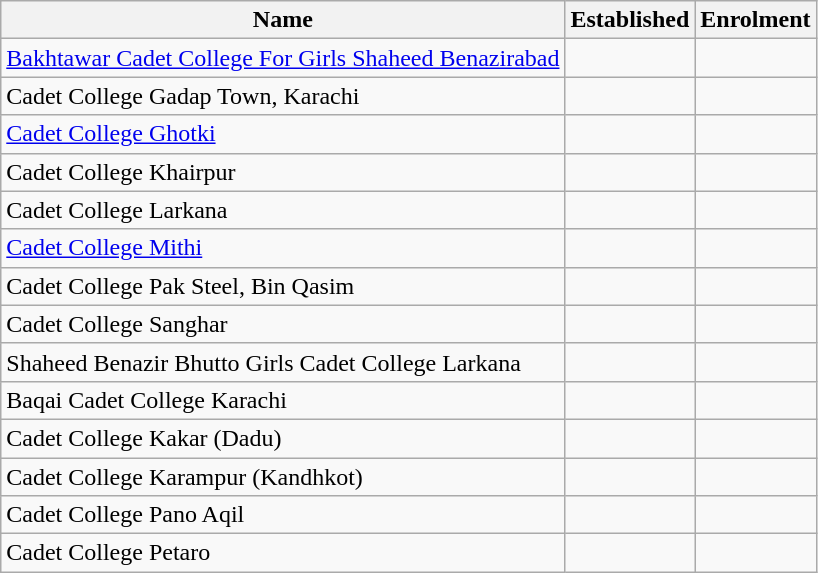<table class="wikitable sortable static-row-numbers static-row-header-hash">
<tr>
<th>Name</th>
<th>Established</th>
<th>Enrolment</th>
</tr>
<tr>
<td><a href='#'>Bakhtawar Cadet College For Girls Shaheed Benazirabad</a></td>
<td></td>
<td></td>
</tr>
<tr>
<td>Cadet College Gadap Town, Karachi</td>
<td></td>
<td></td>
</tr>
<tr>
<td><a href='#'>Cadet College Ghotki</a></td>
<td></td>
<td></td>
</tr>
<tr>
<td>Cadet College Khairpur</td>
<td></td>
<td></td>
</tr>
<tr>
<td>Cadet College Larkana</td>
<td></td>
<td></td>
</tr>
<tr>
<td><a href='#'>Cadet College Mithi</a></td>
<td></td>
<td></td>
</tr>
<tr>
<td>Cadet College Pak Steel, Bin Qasim</td>
<td></td>
<td></td>
</tr>
<tr>
<td>Cadet College Sanghar</td>
<td></td>
<td></td>
</tr>
<tr>
<td>Shaheed Benazir Bhutto Girls Cadet College Larkana</td>
<td></td>
<td></td>
</tr>
<tr>
<td>Baqai Cadet College Karachi</td>
<td></td>
<td></td>
</tr>
<tr>
<td>Cadet College Kakar (Dadu)</td>
<td></td>
<td></td>
</tr>
<tr>
<td>Cadet College Karampur (Kandhkot)</td>
<td></td>
<td></td>
</tr>
<tr>
<td>Cadet College Pano Aqil</td>
<td></td>
<td></td>
</tr>
<tr>
<td>Cadet College Petaro</td>
<td></td>
<td></td>
</tr>
</table>
